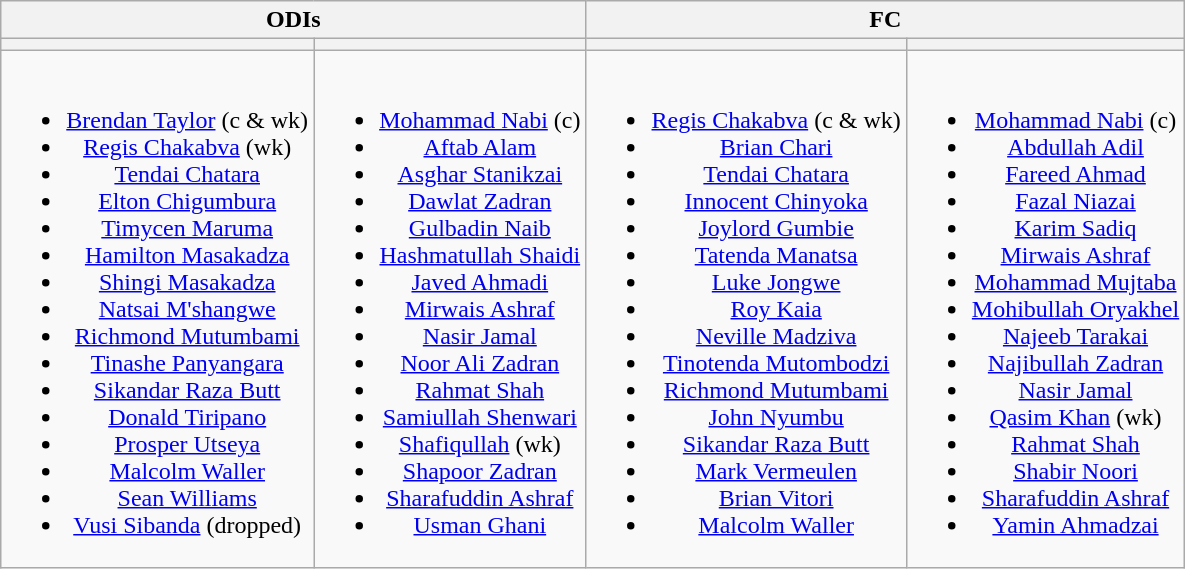<table class="wikitable" style="text-align:center">
<tr>
<th colspan="2">ODIs</th>
<th colspan="2">FC</th>
</tr>
<tr>
<th></th>
<th></th>
<th></th>
<th></th>
</tr>
<tr style="vertical-align:top">
<td><br><ul><li><a href='#'>Brendan Taylor</a> (c & wk)</li><li><a href='#'>Regis Chakabva</a> (wk)</li><li><a href='#'>Tendai Chatara</a></li><li><a href='#'>Elton Chigumbura</a></li><li><a href='#'>Timycen Maruma</a></li><li><a href='#'>Hamilton Masakadza</a></li><li><a href='#'>Shingi Masakadza</a></li><li><a href='#'>Natsai M'shangwe</a></li><li><a href='#'>Richmond Mutumbami</a></li><li><a href='#'>Tinashe Panyangara</a></li><li><a href='#'>Sikandar Raza Butt</a></li><li><a href='#'>Donald Tiripano</a></li><li><a href='#'>Prosper Utseya</a></li><li><a href='#'>Malcolm Waller</a></li><li><a href='#'>Sean Williams</a></li><li><a href='#'>Vusi Sibanda</a> (dropped)</li></ul></td>
<td><br><ul><li><a href='#'>Mohammad Nabi</a> (c)</li><li><a href='#'>Aftab Alam</a></li><li><a href='#'>Asghar Stanikzai</a></li><li><a href='#'>Dawlat Zadran</a></li><li><a href='#'>Gulbadin Naib</a></li><li><a href='#'>Hashmatullah Shaidi</a></li><li><a href='#'>Javed Ahmadi</a></li><li><a href='#'>Mirwais Ashraf</a></li><li><a href='#'>Nasir Jamal</a></li><li><a href='#'>Noor Ali Zadran</a></li><li><a href='#'>Rahmat Shah</a></li><li><a href='#'>Samiullah Shenwari</a></li><li><a href='#'>Shafiqullah</a> (wk)</li><li><a href='#'>Shapoor Zadran</a></li><li><a href='#'>Sharafuddin Ashraf</a></li><li><a href='#'>Usman Ghani</a></li></ul></td>
<td><br><ul><li><a href='#'>Regis Chakabva</a> (c & wk)</li><li><a href='#'>Brian Chari</a></li><li><a href='#'>Tendai Chatara</a></li><li><a href='#'>Innocent Chinyoka</a></li><li><a href='#'>Joylord Gumbie</a></li><li><a href='#'>Tatenda Manatsa</a></li><li><a href='#'>Luke Jongwe</a></li><li><a href='#'>Roy Kaia</a></li><li><a href='#'>Neville Madziva</a></li><li><a href='#'>Tinotenda Mutombodzi</a></li><li><a href='#'>Richmond Mutumbami</a></li><li><a href='#'>John Nyumbu</a></li><li><a href='#'>Sikandar Raza Butt</a></li><li><a href='#'>Mark Vermeulen</a></li><li><a href='#'>Brian Vitori</a></li><li><a href='#'>Malcolm Waller</a></li></ul></td>
<td><br><ul><li><a href='#'>Mohammad Nabi</a> (c)</li><li><a href='#'>Abdullah Adil</a></li><li><a href='#'>Fareed Ahmad</a></li><li><a href='#'>Fazal Niazai</a></li><li><a href='#'>Karim Sadiq</a></li><li><a href='#'>Mirwais Ashraf</a></li><li><a href='#'>Mohammad Mujtaba</a></li><li><a href='#'>Mohibullah Oryakhel</a></li><li><a href='#'>Najeeb Tarakai</a></li><li><a href='#'>Najibullah Zadran</a></li><li><a href='#'>Nasir Jamal</a></li><li><a href='#'>Qasim Khan</a> (wk)</li><li><a href='#'>Rahmat Shah</a></li><li><a href='#'>Shabir Noori</a></li><li><a href='#'>Sharafuddin Ashraf</a></li><li><a href='#'>Yamin Ahmadzai</a></li></ul></td>
</tr>
</table>
